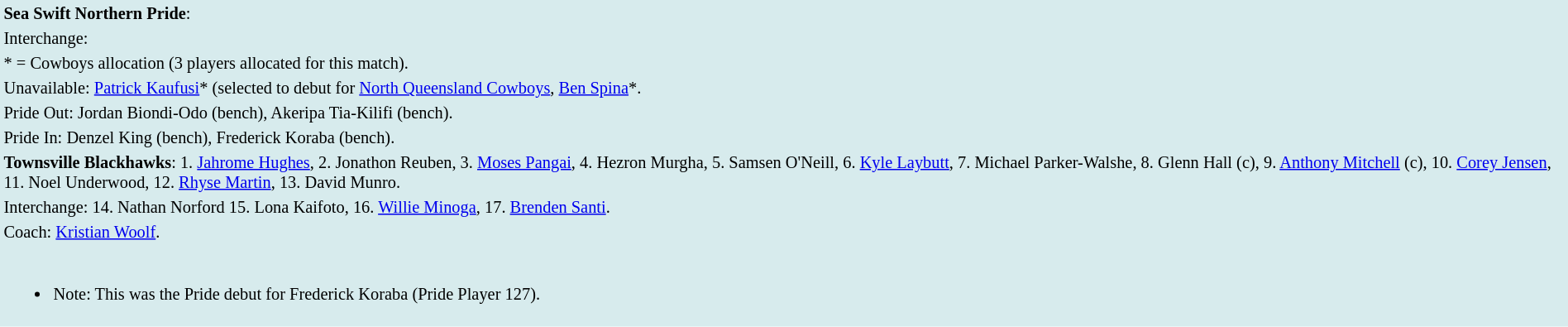<table style="background:#d7ebed; font-size:85%; width:100%;">
<tr>
<td><strong>Sea Swift Northern Pride</strong>:             </td>
</tr>
<tr>
<td>Interchange:    </td>
</tr>
<tr>
<td>* = Cowboys allocation (3 players allocated for this match).</td>
</tr>
<tr>
<td>Unavailable: <a href='#'>Patrick Kaufusi</a>* (selected to debut for <a href='#'>North Queensland Cowboys</a>, <a href='#'>Ben Spina</a>*.</td>
</tr>
<tr>
<td>Pride Out: Jordan Biondi-Odo (bench), Akeripa Tia-Kilifi (bench).</td>
</tr>
<tr>
<td>Pride In: Denzel King (bench), Frederick Koraba (bench).</td>
</tr>
<tr>
<td><strong>Townsville Blackhawks</strong>: 1. <a href='#'>Jahrome Hughes</a>, 2. Jonathon Reuben, 3. <a href='#'>Moses Pangai</a>, 4. Hezron Murgha, 5. Samsen O'Neill, 6. <a href='#'>Kyle Laybutt</a>, 7. Michael Parker-Walshe, 8. Glenn Hall (c), 9. <a href='#'>Anthony Mitchell</a> (c), 10. <a href='#'>Corey Jensen</a>, 11. Noel Underwood, 12. <a href='#'>Rhyse Martin</a>, 13. David Munro.</td>
</tr>
<tr>
<td>Interchange: 14. Nathan Norford 15. Lona Kaifoto, 16. <a href='#'>Willie Minoga</a>, 17. <a href='#'>Brenden Santi</a>.</td>
</tr>
<tr>
<td>Coach: <a href='#'>Kristian Woolf</a>.</td>
</tr>
<tr>
<td><br><ul><li>Note: This was the Pride debut for Frederick Koraba (Pride Player 127).</li></ul></td>
</tr>
<tr>
</tr>
</table>
